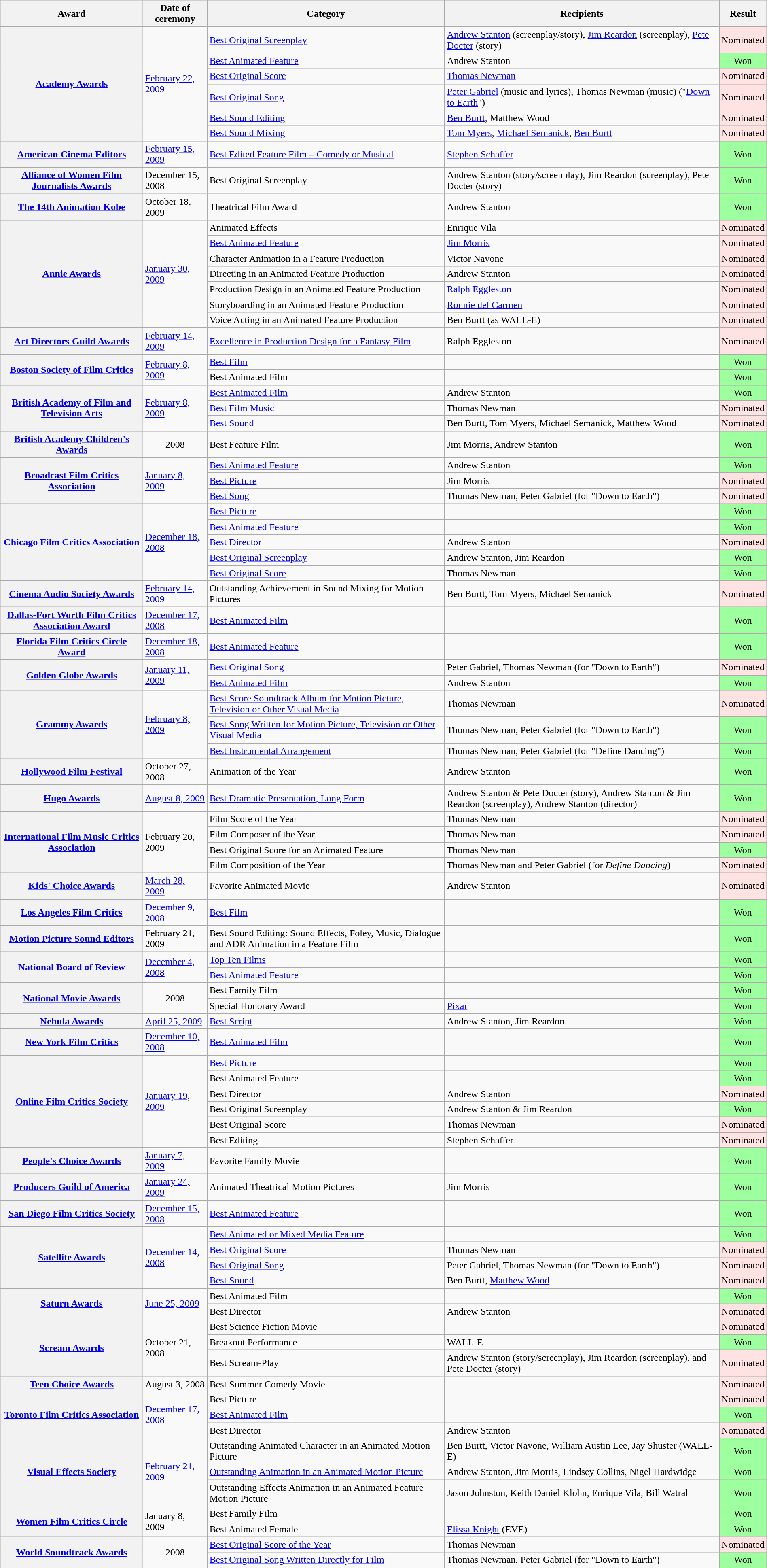<table class="wikitable sortable plainrowheaders" width="100%">
<tr>
<th scope="col">Award</th>
<th scope="col">Date of ceremony</th>
<th scope="col">Category</th>
<th scope="col">Recipients</th>
<th scope="col">Result</th>
</tr>
<tr>
<th scope="row" rowspan="6"><a href='#'>Academy Awards</a></th>
<td rowspan="6"><a href='#'>February 22, 2009</a></td>
<td><a href='#'>Best Original Screenplay</a></td>
<td><a href='#'>Andrew Stanton</a> (screenplay/story), <a href='#'>Jim Reardon</a> (screenplay), <a href='#'>Pete Docter</a> (story)</td>
<td style="background: #FFE3E3; color: black; vertical-align: middle; text-align: center; " class="no table-no2 notheme">Nominated</td>
</tr>
<tr>
<td><a href='#'>Best Animated Feature</a></td>
<td>Andrew Stanton</td>
<td style="background:#9EFF9E;color:#000;vertical-align:middle;text-align:center;" class="yes table-yes2 notheme">Won</td>
</tr>
<tr>
<td><a href='#'>Best Original Score</a></td>
<td><a href='#'>Thomas Newman</a></td>
<td style="background: #FFE3E3; color: black; vertical-align: middle; text-align: center; " class="no table-no2 notheme">Nominated</td>
</tr>
<tr>
<td><a href='#'>Best Original Song</a></td>
<td><a href='#'>Peter Gabriel</a> (music and lyrics), Thomas Newman (music) ("<a href='#'>Down to Earth</a>")</td>
<td style="background: #FFE3E3; color: black; vertical-align: middle; text-align: center; " class="no table-no2 notheme">Nominated</td>
</tr>
<tr>
<td><a href='#'>Best Sound Editing</a></td>
<td><a href='#'>Ben Burtt</a>, Matthew Wood</td>
<td style="background: #FFE3E3; color: black; vertical-align: middle; text-align: center; " class="no table-no2 notheme">Nominated</td>
</tr>
<tr>
<td><a href='#'>Best Sound Mixing</a></td>
<td><a href='#'>Tom Myers</a>, <a href='#'>Michael Semanick</a>, <a href='#'>Ben Burtt</a></td>
<td style="background: #FFE3E3; color: black; vertical-align: middle; text-align: center; " class="no table-no2 notheme">Nominated</td>
</tr>
<tr>
<th scope="row"><a href='#'>American Cinema Editors</a></th>
<td><a href='#'>February 15, 2009</a></td>
<td><a href='#'>Best Edited Feature Film – Comedy or Musical</a></td>
<td><a href='#'>Stephen Schaffer</a></td>
<td style="background:#9EFF9E;color:#000;vertical-align:middle;text-align:center;" class="yes table-yes2 notheme">Won</td>
</tr>
<tr>
<th scope="row"><a href='#'>Alliance of Women Film Journalists Awards</a></th>
<td>December 15, 2008</td>
<td>Best Original Screenplay</td>
<td>Andrew Stanton (story/screenplay), Jim Reardon (screenplay), Pete Docter (story)</td>
<td style="background:#9EFF9E;color:#000;vertical-align:middle;text-align:center;" class="yes table-yes2 notheme">Won</td>
</tr>
<tr>
<th scope="row"><a href='#'>The 14th Animation Kobe</a></th>
<td>October 18, 2009</td>
<td>Theatrical Film Award</td>
<td>Andrew Stanton</td>
<td style="background:#9EFF9E;color:#000;vertical-align:middle;text-align:center;" class="yes table-yes2 notheme">Won</td>
</tr>
<tr>
<th scope="row" rowspan="7"><a href='#'>Annie Awards</a></th>
<td rowspan="7"><a href='#'>January 30, 2009</a></td>
<td>Animated Effects</td>
<td>Enrique Vila</td>
<td style="background: #FFE3E3; color: black; vertical-align: middle; text-align: center; " class="no table-no2 notheme">Nominated</td>
</tr>
<tr>
<td><a href='#'>Best Animated Feature</a></td>
<td><a href='#'>Jim Morris</a></td>
<td style="background: #FFE3E3; color: black; vertical-align: middle; text-align: center; " class="no table-no2 notheme">Nominated</td>
</tr>
<tr>
<td>Character Animation in a Feature Production</td>
<td>Victor Navone</td>
<td style="background: #FFE3E3; color: black; vertical-align: middle; text-align: center; " class="no table-no2 notheme">Nominated</td>
</tr>
<tr>
<td>Directing in an Animated Feature Production</td>
<td>Andrew Stanton</td>
<td style="background: #FFE3E3; color: black; vertical-align: middle; text-align: center; " class="no table-no2 notheme">Nominated</td>
</tr>
<tr>
<td>Production Design in an Animated Feature Production</td>
<td><a href='#'>Ralph Eggleston</a></td>
<td style="background: #FFE3E3; color: black; vertical-align: middle; text-align: center; " class="no table-no2 notheme">Nominated</td>
</tr>
<tr>
<td>Storyboarding in an Animated Feature Production</td>
<td><a href='#'>Ronnie del Carmen</a></td>
<td style="background: #FFE3E3; color: black; vertical-align: middle; text-align: center; " class="no table-no2 notheme">Nominated</td>
</tr>
<tr>
<td>Voice Acting in an Animated Feature Production</td>
<td>Ben Burtt (as WALL-E)</td>
<td style="background: #FFE3E3; color: black; vertical-align: middle; text-align: center; " class="no table-no2 notheme">Nominated</td>
</tr>
<tr>
<th scope="row"><a href='#'>Art Directors Guild Awards</a></th>
<td><a href='#'>February 14, 2009</a></td>
<td><a href='#'>Excellence in Production Design for a Fantasy Film</a></td>
<td>Ralph Eggleston</td>
<td style="background: #FFE3E3; color: black; vertical-align: middle; text-align: center; " class="no table-no2 notheme">Nominated</td>
</tr>
<tr>
<th scope="row" rowspan="2"><a href='#'>Boston Society of Film Critics</a></th>
<td rowspan="2"><a href='#'>February 8, 2009</a></td>
<td><a href='#'>Best Film</a></td>
<td></td>
<td style="background:#9EFF9E;color:#000;vertical-align:middle;text-align:center;" class="yes table-yes2 notheme">Won</td>
</tr>
<tr>
<td>Best Animated Film</td>
<td></td>
<td style="background:#9EFF9E;color:#000;vertical-align:middle;text-align:center;" class="yes table-yes2 notheme">Won</td>
</tr>
<tr>
<th scope="row" rowspan="3"><a href='#'>British Academy of Film and Television Arts</a></th>
<td rowspan="3"><a href='#'>February 8, 2009</a></td>
<td><a href='#'>Best Animated Film</a></td>
<td>Andrew Stanton</td>
<td style="background:#9EFF9E;color:#000;vertical-align:middle;text-align:center;" class="yes table-yes2 notheme">Won</td>
</tr>
<tr>
<td><a href='#'>Best Film Music</a></td>
<td>Thomas Newman</td>
<td style="background: #FFE3E3; color: black; vertical-align: middle; text-align: center; " class="no table-no2 notheme">Nominated</td>
</tr>
<tr>
<td><a href='#'>Best Sound</a></td>
<td>Ben Burtt, Tom Myers, Michael Semanick, Matthew Wood</td>
<td style="background: #FFE3E3; color: black; vertical-align: middle; text-align: center; " class="no table-no2 notheme">Nominated</td>
</tr>
<tr>
<th scope="row"><a href='#'>British Academy Children's Awards</a></th>
<td style="text-align:center;">2008</td>
<td>Best Feature Film</td>
<td>Jim Morris, Andrew Stanton</td>
<td style="background:#9EFF9E;color:#000;vertical-align:middle;text-align:center;" class="yes table-yes2 notheme">Won</td>
</tr>
<tr>
<th scope="row" rowspan="3"><a href='#'>Broadcast Film Critics Association</a></th>
<td rowspan="3"><a href='#'>January 8, 2009</a></td>
<td><a href='#'>Best Animated Feature</a></td>
<td>Andrew Stanton</td>
<td style="background:#9EFF9E;color:#000;vertical-align:middle;text-align:center;" class="yes table-yes2 notheme">Won</td>
</tr>
<tr>
<td><a href='#'>Best Picture</a></td>
<td>Jim Morris</td>
<td style="background: #FFE3E3; color: black; vertical-align: middle; text-align: center; " class="no table-no2 notheme">Nominated</td>
</tr>
<tr>
<td><a href='#'>Best Song</a></td>
<td>Thomas Newman, Peter Gabriel (for "Down to Earth")</td>
<td style="background: #FFE3E3; color: black; vertical-align: middle; text-align: center; " class="no table-no2 notheme">Nominated</td>
</tr>
<tr>
<th scope="row" rowspan="5"><a href='#'>Chicago Film Critics Association</a></th>
<td rowspan="5"><span><a href='#'>December 18, 2008</a></span></td>
<td><a href='#'>Best Picture</a></td>
<td></td>
<td style="background:#9EFF9E;color:#000;vertical-align:middle;text-align:center;" class="yes table-yes2 notheme">Won</td>
</tr>
<tr>
<td><a href='#'>Best Animated Feature</a></td>
<td></td>
<td style="background:#9EFF9E;color:#000;vertical-align:middle;text-align:center;" class="yes table-yes2 notheme">Won</td>
</tr>
<tr>
<td><a href='#'>Best Director</a></td>
<td>Andrew Stanton</td>
<td style="background: #FFE3E3; color: black; vertical-align: middle; text-align: center; " class="no table-no2 notheme">Nominated</td>
</tr>
<tr>
<td><a href='#'>Best Original Screenplay</a></td>
<td>Andrew Stanton, Jim Reardon</td>
<td style="background:#9EFF9E;color:#000;vertical-align:middle;text-align:center;" class="yes table-yes2 notheme">Won</td>
</tr>
<tr>
<td><a href='#'>Best Original Score</a></td>
<td>Thomas Newman</td>
<td style="background:#9EFF9E;color:#000;vertical-align:middle;text-align:center;" class="yes table-yes2 notheme">Won</td>
</tr>
<tr>
<th scope="row"><a href='#'>Cinema Audio Society Awards</a></th>
<td><a href='#'>February 14, 2009</a></td>
<td>Outstanding Achievement in Sound Mixing for Motion Pictures</td>
<td>Ben Burtt, Tom Myers, Michael Semanick</td>
<td style="background: #FFE3E3; color: black; vertical-align: middle; text-align: center; " class="no table-no2 notheme">Nominated</td>
</tr>
<tr>
<th scope="row"><a href='#'>Dallas-Fort Worth Film Critics Association Award</a></th>
<td><a href='#'>December 17, 2008</a></td>
<td><a href='#'>Best Animated Film</a></td>
<td></td>
<td style="background:#9EFF9E;color:#000;vertical-align:middle;text-align:center;" class="yes table-yes2 notheme">Won</td>
</tr>
<tr>
<th scope="row"><a href='#'>Florida Film Critics Circle Award</a></th>
<td><a href='#'>December 18, 2008</a></td>
<td><a href='#'>Best Animated Feature</a></td>
<td></td>
<td style="background:#9EFF9E;color:#000;vertical-align:middle;text-align:center;" class="yes table-yes2 notheme">Won</td>
</tr>
<tr>
<th scope="row" rowspan="2"><a href='#'>Golden Globe Awards</a></th>
<td rowspan="2"><a href='#'>January 11, 2009</a></td>
<td><a href='#'>Best Original Song</a></td>
<td>Peter Gabriel, Thomas Newman (for "Down to Earth")</td>
<td style="background: #FFE3E3; color: black; vertical-align: middle; text-align: center; " class="no table-no2 notheme">Nominated</td>
</tr>
<tr>
<td><a href='#'>Best Animated Film</a></td>
<td>Andrew Stanton</td>
<td style="background:#9EFF9E;color:#000;vertical-align:middle;text-align:center;" class="yes table-yes2 notheme">Won</td>
</tr>
<tr>
<th scope="row" rowspan="3"><a href='#'>Grammy Awards</a></th>
<td rowspan="3"><a href='#'>February 8, 2009</a></td>
<td><a href='#'>Best Score Soundtrack Album for Motion Picture, Television or Other Visual Media</a></td>
<td>Thomas Newman</td>
<td style="background: #FFE3E3; color: black; vertical-align: middle; text-align: center; " class="no table-no2 notheme">Nominated</td>
</tr>
<tr>
<td><a href='#'>Best Song Written for Motion Picture, Television or Other Visual Media</a></td>
<td>Thomas Newman, Peter Gabriel (for "Down to Earth")</td>
<td style="background:#9EFF9E;color:#000;vertical-align:middle;text-align:center;" class="yes table-yes2 notheme">Won</td>
</tr>
<tr>
<td><a href='#'>Best Instrumental Arrangement</a></td>
<td>Thomas Newman, Peter Gabriel (for "Define Dancing")</td>
<td style="background:#9EFF9E;color:#000;vertical-align:middle;text-align:center;" class="yes table-yes2 notheme">Won</td>
</tr>
<tr>
<th scope="row"><a href='#'>Hollywood Film Festival</a></th>
<td>October 27, 2008</td>
<td>Animation of the Year</td>
<td>Andrew Stanton</td>
<td style="background:#9EFF9E;color:#000;vertical-align:middle;text-align:center;" class="yes table-yes2 notheme">Won</td>
</tr>
<tr>
<th scope="row"><a href='#'>Hugo Awards</a></th>
<td><a href='#'>August 8, 2009</a></td>
<td><a href='#'>Best Dramatic Presentation, Long Form</a></td>
<td>Andrew Stanton & Pete Docter (story), Andrew Stanton & Jim Reardon (screenplay), Andrew Stanton (director)</td>
<td style="background:#9EFF9E;color:#000;vertical-align:middle;text-align:center;" class="yes table-yes2 notheme">Won</td>
</tr>
<tr>
<th scope="row" rowspan="4"><a href='#'>International Film Music Critics Association</a></th>
<td rowspan="4">February 20, 2009</td>
<td>Film Score of the Year</td>
<td>Thomas Newman</td>
<td style="background: #FFE3E3; color: black; vertical-align: middle; text-align: center; " class="no table-no2 notheme">Nominated</td>
</tr>
<tr>
<td>Film Composer of the Year</td>
<td>Thomas Newman</td>
<td style="background: #FFE3E3; color: black; vertical-align: middle; text-align: center; " class="no table-no2 notheme">Nominated</td>
</tr>
<tr>
<td>Best Original Score for an Animated Feature</td>
<td>Thomas Newman</td>
<td style="background:#9EFF9E;color:#000;vertical-align:middle;text-align:center;" class="yes table-yes2 notheme">Won</td>
</tr>
<tr>
<td>Film Composition of the Year</td>
<td>Thomas Newman and Peter Gabriel (for <em>Define Dancing</em>)</td>
<td style="background: #FFE3E3; color: black; vertical-align: middle; text-align: center; " class="no table-no2 notheme">Nominated</td>
</tr>
<tr>
<th scope="row"><a href='#'>Kids' Choice Awards</a></th>
<td><a href='#'>March 28, 2009</a></td>
<td>Favorite Animated Movie</td>
<td>Andrew Stanton</td>
<td style="background: #FFE3E3; color: black; vertical-align: middle; text-align: center; " class="no table-no2 notheme">Nominated</td>
</tr>
<tr>
<th scope="row"><a href='#'>Los Angeles Film Critics</a></th>
<td><a href='#'>December 9, 2008</a></td>
<td><a href='#'>Best Film</a></td>
<td></td>
<td style="background:#9EFF9E;color:#000;vertical-align:middle;text-align:center;" class="yes table-yes2 notheme">Won</td>
</tr>
<tr>
<th scope="row"><a href='#'>Motion Picture Sound Editors</a></th>
<td>February 21, 2009</td>
<td>Best Sound Editing: Sound Effects, Foley, Music, Dialogue and ADR Animation in a Feature Film</td>
<td></td>
<td style="background:#9EFF9E;color:#000;vertical-align:middle;text-align:center;" class="yes table-yes2 notheme">Won</td>
</tr>
<tr>
<th scope="row" rowspan="2"><a href='#'>National Board of Review</a></th>
<td rowspan="2"><a href='#'>December 4, 2008</a></td>
<td><a href='#'>Top Ten Films</a></td>
<td></td>
<td style="background:#9EFF9E;color:#000;vertical-align:middle;text-align:center;" class="yes table-yes2 notheme">Won</td>
</tr>
<tr>
<td><a href='#'>Best Animated Feature</a></td>
<td></td>
<td style="background:#9EFF9E;color:#000;vertical-align:middle;text-align:center;" class="yes table-yes2 notheme">Won</td>
</tr>
<tr>
<th scope="row" rowspan="2"><a href='#'>National Movie Awards</a></th>
<td rowspan="2" style="text-align:center;">2008</td>
<td>Best Family Film</td>
<td></td>
<td style="background:#9EFF9E;color:#000;vertical-align:middle;text-align:center;" class="yes table-yes2 notheme">Won</td>
</tr>
<tr>
<td>Special Honorary Award</td>
<td><a href='#'>Pixar</a></td>
<td style="background:#9EFF9E;color:#000;vertical-align:middle;text-align:center;" class="yes table-yes2 notheme">Won</td>
</tr>
<tr>
<th scope="row"><a href='#'>Nebula Awards</a></th>
<td><a href='#'>April 25, 2009</a></td>
<td><a href='#'>Best Script</a></td>
<td>Andrew Stanton, Jim Reardon</td>
<td style="background:#9EFF9E;color:#000;vertical-align:middle;text-align:center;" class="yes table-yes2 notheme">Won</td>
</tr>
<tr>
<th scope="row"><a href='#'>New York Film Critics</a></th>
<td><a href='#'>December 10, 2008</a></td>
<td><a href='#'>Best Animated Film</a></td>
<td></td>
<td style="background:#9EFF9E;color:#000;vertical-align:middle;text-align:center;" class="yes table-yes2 notheme">Won</td>
</tr>
<tr>
<th scope="row" rowspan="6"><a href='#'>Online Film Critics Society</a></th>
<td rowspan="6"><a href='#'>January 19, 2009</a></td>
<td><a href='#'>Best Picture</a></td>
<td></td>
<td style="background:#9EFF9E;color:#000;vertical-align:middle;text-align:center;" class="yes table-yes2 notheme">Won</td>
</tr>
<tr>
<td>Best Animated Feature</td>
<td></td>
<td style="background:#9EFF9E;color:#000;vertical-align:middle;text-align:center;" class="yes table-yes2 notheme">Won</td>
</tr>
<tr>
<td>Best Director</td>
<td>Andrew Stanton</td>
<td style="background: #FFE3E3; color: black; vertical-align: middle; text-align: center; " class="no table-no2 notheme">Nominated</td>
</tr>
<tr>
<td>Best Original Screenplay</td>
<td>Andrew Stanton & Jim Reardon</td>
<td style="background:#9EFF9E;color:#000;vertical-align:middle;text-align:center;" class="yes table-yes2 notheme">Won</td>
</tr>
<tr>
<td>Best Original Score</td>
<td>Thomas Newman</td>
<td style="background: #FFE3E3; color: black; vertical-align: middle; text-align: center; " class="no table-no2 notheme">Nominated</td>
</tr>
<tr>
<td>Best Editing</td>
<td>Stephen Schaffer</td>
<td style="background: #FFE3E3; color: black; vertical-align: middle; text-align: center; " class="no table-no2 notheme">Nominated</td>
</tr>
<tr>
<th scope="row"><a href='#'>People's Choice Awards</a></th>
<td><a href='#'>January 7, 2009</a></td>
<td>Favorite Family Movie</td>
<td></td>
<td style="background:#9EFF9E;color:#000;vertical-align:middle;text-align:center;" class="yes table-yes2 notheme">Won</td>
</tr>
<tr>
<th scope="row"><a href='#'>Producers Guild of America</a></th>
<td><a href='#'>January 24, 2009</a></td>
<td>Animated Theatrical Motion Pictures</td>
<td>Jim Morris</td>
<td style="background:#9EFF9E;color:#000;vertical-align:middle;text-align:center;" class="yes table-yes2 notheme">Won</td>
</tr>
<tr>
<th scope="row"><a href='#'>San Diego Film Critics Society</a></th>
<td><a href='#'>December 15, 2008</a></td>
<td><a href='#'>Best Animated Feature</a></td>
<td></td>
<td style="background:#9EFF9E;color:#000;vertical-align:middle;text-align:center;" class="yes table-yes2 notheme">Won</td>
</tr>
<tr>
<th scope="row" rowspan="4"><a href='#'>Satellite Awards</a></th>
<td rowspan="4"><a href='#'>December 14, 2008</a></td>
<td><a href='#'>Best Animated or Mixed Media Feature</a></td>
<td></td>
<td style="background:#9EFF9E;color:#000;vertical-align:middle;text-align:center;" class="yes table-yes2 notheme">Won</td>
</tr>
<tr>
<td><a href='#'>Best Original Score</a></td>
<td>Thomas Newman</td>
<td style="background: #FFE3E3; color: black; vertical-align: middle; text-align: center; " class="no table-no2 notheme">Nominated</td>
</tr>
<tr>
<td><a href='#'>Best Original Song</a></td>
<td>Peter Gabriel, Thomas Newman (for "Down to Earth")</td>
<td style="background: #FFE3E3; color: black; vertical-align: middle; text-align: center; " class="no table-no2 notheme">Nominated</td>
</tr>
<tr>
<td><a href='#'>Best Sound</a></td>
<td>Ben Burtt, <a href='#'>Matthew Wood</a></td>
<td style="background: #FFE3E3; color: black; vertical-align: middle; text-align: center; " class="no table-no2 notheme">Nominated</td>
</tr>
<tr>
<th scope="row" rowspan="2"><a href='#'>Saturn Awards</a></th>
<td rowspan="2"><a href='#'>June 25, 2009</a></td>
<td>Best Animated Film</td>
<td></td>
<td style="background:#9EFF9E;color:#000;vertical-align:middle;text-align:center;" class="yes table-yes2 notheme">Won</td>
</tr>
<tr>
<td>Best Director</td>
<td>Andrew Stanton</td>
<td style="background: #FFE3E3; color: black; vertical-align: middle; text-align: center; " class="no table-no2 notheme">Nominated</td>
</tr>
<tr>
<th scope="row" rowspan="3"><a href='#'>Scream Awards</a></th>
<td rowspan="3">October 21, 2008</td>
<td>Best Science Fiction Movie</td>
<td></td>
<td style="background: #FFE3E3; color: black; vertical-align: middle; text-align: center; " class="no table-no2 notheme">Nominated</td>
</tr>
<tr>
<td>Breakout Performance</td>
<td>WALL-E</td>
<td style="background:#9EFF9E;color:#000;vertical-align:middle;text-align:center;" class="yes table-yes2 notheme">Won</td>
</tr>
<tr>
<td>Best Scream-Play</td>
<td>Andrew Stanton (story/screenplay), Jim Reardon (screenplay), and Pete Docter (story)</td>
<td style="background: #FFE3E3; color: black; vertical-align: middle; text-align: center; " class="no table-no2 notheme">Nominated</td>
</tr>
<tr>
<th scope="row"><a href='#'>Teen Choice Awards</a></th>
<td>August 3, 2008</td>
<td>Best Summer Comedy Movie</td>
<td></td>
<td style="background: #FFE3E3; color: black; vertical-align: middle; text-align: center; " class="no table-no2 notheme">Nominated</td>
</tr>
<tr>
<th scope="row" rowspan="3"><a href='#'>Toronto Film Critics Association</a></th>
<td rowspan="3"><a href='#'>December 17, 2008</a></td>
<td>Best Picture</td>
<td></td>
<td style="background: #FFE3E3; color: black; vertical-align: middle; text-align: center; " class="no table-no2 notheme">Nominated</td>
</tr>
<tr>
<td><a href='#'>Best Animated Film</a></td>
<td></td>
<td style="background:#9EFF9E;color:#000;vertical-align:middle;text-align:center;" class="yes table-yes2 notheme">Won</td>
</tr>
<tr>
<td>Best Director</td>
<td>Andrew Stanton</td>
<td style="background: #FFE3E3; color: black; vertical-align: middle; text-align: center; " class="no table-no2 notheme">Nominated</td>
</tr>
<tr>
<th scope="row" rowspan="3"><a href='#'>Visual Effects Society</a></th>
<td rowspan="3"><a href='#'>February 21, 2009</a></td>
<td>Outstanding Animated Character in an Animated Motion Picture</td>
<td>Ben Burtt, Victor Navone, William Austin Lee, Jay Shuster (WALL-E)</td>
<td style="background:#9EFF9E;color:#000;vertical-align:middle;text-align:center;" class="yes table-yes2 notheme">Won</td>
</tr>
<tr>
<td><a href='#'>Outstanding Animation in an Animated Motion Picture</a></td>
<td>Andrew Stanton, Jim Morris, Lindsey Collins, Nigel Hardwidge</td>
<td style="background:#9EFF9E;color:#000;vertical-align:middle;text-align:center;" class="yes table-yes2 notheme">Won</td>
</tr>
<tr>
<td>Outstanding Effects Animation in an Animated Feature Motion Picture</td>
<td>Jason Johnston, Keith Daniel Klohn, Enrique Vila, Bill Watral</td>
<td style="background:#9EFF9E;color:#000;vertical-align:middle;text-align:center;" class="yes table-yes2 notheme">Won</td>
</tr>
<tr>
<th scope="row" rowspan="2"><a href='#'>Women Film Critics Circle</a></th>
<td rowspan="2">January 8, 2009</td>
<td>Best Family Film</td>
<td></td>
<td style="background:#9EFF9E;color:#000;vertical-align:middle;text-align:center;" class="yes table-yes2 notheme">Won</td>
</tr>
<tr>
<td>Best Animated Female</td>
<td><a href='#'>Elissa Knight</a> (EVE)</td>
<td style="background:#9EFF9E;color:#000;vertical-align:middle;text-align:center;" class="yes table-yes2 notheme">Won</td>
</tr>
<tr>
<th scope="row" rowspan="2"><a href='#'>World Soundtrack Awards</a></th>
<td rowspan="2" style="text-align:center;">2008</td>
<td><a href='#'>Best Original Score of the Year</a></td>
<td>Thomas Newman</td>
<td style="background: #FFE3E3; color: black; vertical-align: middle; text-align: center; " class="no table-no2 notheme">Nominated</td>
</tr>
<tr>
<td><a href='#'>Best Original Song Written Directly for Film</a></td>
<td>Thomas Newman, Peter Gabriel (for "Down to Earth")</td>
<td style="background:#9EFF9E;color:#000;vertical-align:middle;text-align:center;" class="yes table-yes2 notheme">Won</td>
</tr>
</table>
